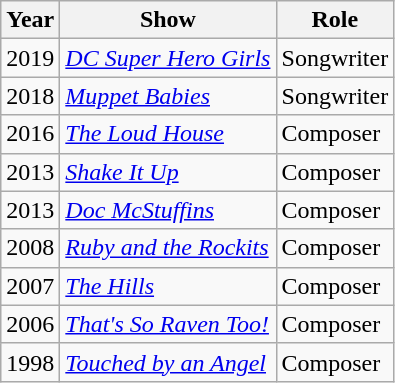<table class="wikitable">
<tr>
<th>Year</th>
<th>Show</th>
<th>Role</th>
</tr>
<tr>
<td>2019</td>
<td><em><a href='#'>DC Super Hero Girls</a></em></td>
<td>Songwriter</td>
</tr>
<tr>
<td>2018</td>
<td><em><a href='#'>Muppet Babies</a></em></td>
<td>Songwriter</td>
</tr>
<tr>
<td>2016</td>
<td><em><a href='#'>The Loud House</a></em></td>
<td>Composer</td>
</tr>
<tr>
<td>2013</td>
<td><em><a href='#'>Shake It Up</a></em></td>
<td>Composer</td>
</tr>
<tr>
<td>2013</td>
<td><em><a href='#'>Doc McStuffins</a></em></td>
<td>Composer</td>
</tr>
<tr>
<td>2008</td>
<td><em><a href='#'>Ruby and the Rockits</a></em></td>
<td>Composer</td>
</tr>
<tr>
<td>2007</td>
<td><em><a href='#'>The Hills</a></em></td>
<td>Composer</td>
</tr>
<tr>
<td>2006</td>
<td><em><a href='#'>That's So Raven Too!</a></em></td>
<td>Composer</td>
</tr>
<tr>
<td>1998</td>
<td><em><a href='#'>Touched by an Angel</a></em></td>
<td>Composer</td>
</tr>
</table>
